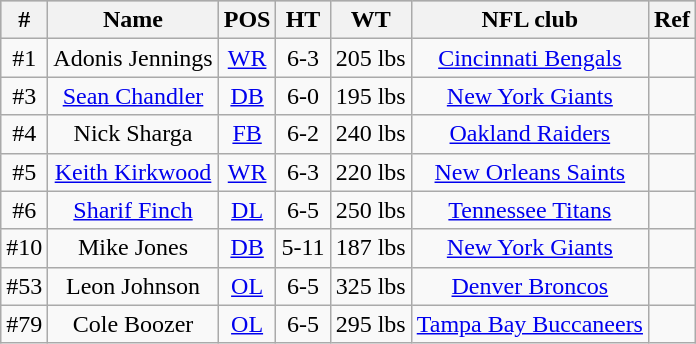<table class="wikitable" style="text-align:center;">
<tr style="background:#C0C0C0;">
<th>#</th>
<th>Name</th>
<th>POS</th>
<th>HT</th>
<th>WT</th>
<th>NFL club</th>
<th>Ref</th>
</tr>
<tr>
<td>#1</td>
<td>Adonis Jennings</td>
<td><a href='#'>WR</a></td>
<td>6-3</td>
<td>205 lbs</td>
<td><a href='#'>Cincinnati Bengals</a></td>
<td></td>
</tr>
<tr>
<td>#3</td>
<td><a href='#'>Sean Chandler</a></td>
<td><a href='#'>DB</a></td>
<td>6-0</td>
<td>195 lbs</td>
<td><a href='#'>New York Giants</a></td>
<td></td>
</tr>
<tr>
<td>#4</td>
<td>Nick Sharga</td>
<td><a href='#'>FB</a></td>
<td>6-2</td>
<td>240 lbs</td>
<td><a href='#'>Oakland Raiders</a></td>
<td></td>
</tr>
<tr>
<td>#5</td>
<td><a href='#'>Keith Kirkwood</a></td>
<td><a href='#'>WR</a></td>
<td>6-3</td>
<td>220 lbs</td>
<td><a href='#'>New Orleans Saints</a></td>
<td></td>
</tr>
<tr>
<td>#6</td>
<td><a href='#'>Sharif Finch</a></td>
<td><a href='#'>DL</a></td>
<td>6-5</td>
<td>250 lbs</td>
<td><a href='#'>Tennessee Titans</a></td>
<td></td>
</tr>
<tr>
<td>#10</td>
<td>Mike Jones</td>
<td><a href='#'>DB</a></td>
<td>5-11</td>
<td>187 lbs</td>
<td><a href='#'>New York Giants</a></td>
<td></td>
</tr>
<tr>
<td>#53</td>
<td>Leon Johnson</td>
<td><a href='#'>OL</a></td>
<td>6-5</td>
<td>325 lbs</td>
<td><a href='#'>Denver Broncos</a></td>
<td></td>
</tr>
<tr>
<td>#79</td>
<td>Cole Boozer</td>
<td><a href='#'>OL</a></td>
<td>6-5</td>
<td>295 lbs</td>
<td><a href='#'>Tampa Bay Buccaneers</a></td>
<td></td>
</tr>
</table>
